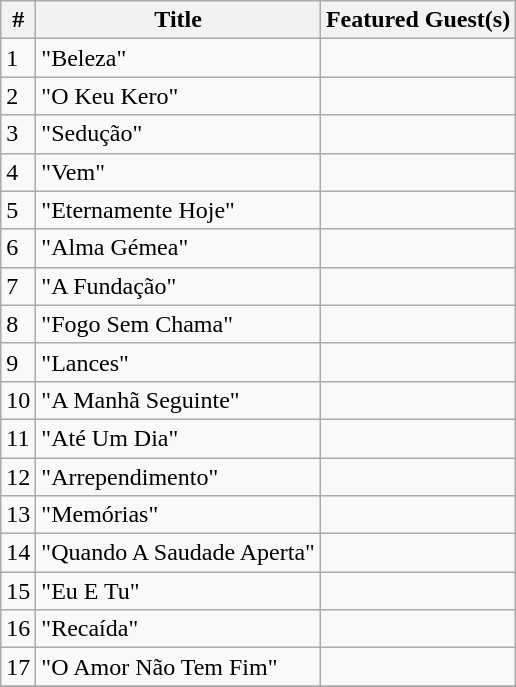<table class="wikitable">
<tr>
<th align="center">#</th>
<th align="center">Title</th>
<th align="center">Featured Guest(s)</th>
</tr>
<tr>
<td>1</td>
<td>"Beleza"</td>
<td></td>
</tr>
<tr>
<td>2</td>
<td>"O Keu Kero"</td>
<td></td>
</tr>
<tr>
<td>3</td>
<td>"Sedução"</td>
<td></td>
</tr>
<tr>
<td>4</td>
<td>"Vem"</td>
<td></td>
</tr>
<tr>
<td>5</td>
<td>"Eternamente Hoje"</td>
<td></td>
</tr>
<tr>
<td>6</td>
<td>"Alma Gémea"</td>
<td></td>
</tr>
<tr>
<td>7</td>
<td>"A Fundação"</td>
<td></td>
</tr>
<tr>
<td>8</td>
<td>"Fogo Sem Chama"</td>
<td></td>
</tr>
<tr>
<td>9</td>
<td>"Lances"</td>
<td></td>
</tr>
<tr>
<td>10</td>
<td>"A Manhã Seguinte"</td>
<td></td>
</tr>
<tr>
<td>11</td>
<td>"Até Um Dia"</td>
<td></td>
</tr>
<tr>
<td>12</td>
<td>"Arrependimento"</td>
<td></td>
</tr>
<tr>
<td>13</td>
<td>"Memórias"</td>
<td></td>
</tr>
<tr>
<td>14</td>
<td>"Quando A Saudade Aperta"</td>
<td></td>
</tr>
<tr>
<td>15</td>
<td>"Eu E Tu"</td>
<td></td>
</tr>
<tr>
<td>16</td>
<td>"Recaída"</td>
<td></td>
</tr>
<tr>
<td>17</td>
<td>"O Amor Não Tem Fim"</td>
<td></td>
</tr>
<tr>
</tr>
</table>
